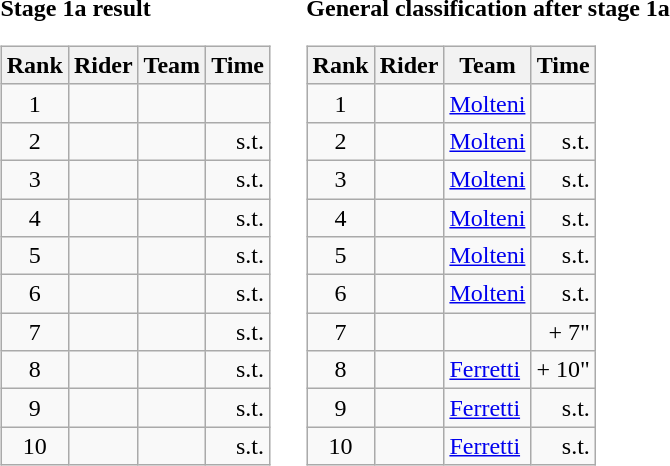<table>
<tr>
<td><strong>Stage 1a result</strong><br><table class="wikitable">
<tr>
<th scope="col">Rank</th>
<th scope="col">Rider</th>
<th scope="col">Team</th>
<th scope="col">Time</th>
</tr>
<tr>
<td style="text-align:center;">1</td>
<td></td>
<td></td>
<td style="text-align:right;"></td>
</tr>
<tr>
<td style="text-align:center;">2</td>
<td></td>
<td></td>
<td style="text-align:right;">s.t.</td>
</tr>
<tr>
<td style="text-align:center;">3</td>
<td></td>
<td></td>
<td style="text-align:right;">s.t.</td>
</tr>
<tr>
<td style="text-align:center;">4</td>
<td></td>
<td></td>
<td style="text-align:right;">s.t.</td>
</tr>
<tr>
<td style="text-align:center;">5</td>
<td></td>
<td></td>
<td style="text-align:right;">s.t.</td>
</tr>
<tr>
<td style="text-align:center;">6</td>
<td></td>
<td></td>
<td style="text-align:right;">s.t.</td>
</tr>
<tr>
<td style="text-align:center;">7</td>
<td></td>
<td></td>
<td style="text-align:right;">s.t.</td>
</tr>
<tr>
<td style="text-align:center;">8</td>
<td></td>
<td></td>
<td style="text-align:right;">s.t.</td>
</tr>
<tr>
<td style="text-align:center;">9</td>
<td></td>
<td></td>
<td style="text-align:right;">s.t.</td>
</tr>
<tr>
<td style="text-align:center;">10</td>
<td></td>
<td></td>
<td style="text-align:right;">s.t.</td>
</tr>
</table>
</td>
<td></td>
<td><strong>General classification after stage 1a</strong><br><table class="wikitable">
<tr>
<th scope="col">Rank</th>
<th scope="col">Rider</th>
<th scope="col">Team</th>
<th scope="col">Time</th>
</tr>
<tr>
<td style="text-align:center;">1</td>
<td></td>
<td><a href='#'>Molteni</a></td>
<td style="text-align:right;"></td>
</tr>
<tr>
<td style="text-align:center;">2</td>
<td></td>
<td><a href='#'>Molteni</a></td>
<td style="text-align:right;">s.t.</td>
</tr>
<tr>
<td style="text-align:center;">3</td>
<td></td>
<td><a href='#'>Molteni</a></td>
<td style="text-align:right;">s.t.</td>
</tr>
<tr>
<td style="text-align:center;">4</td>
<td></td>
<td><a href='#'>Molteni</a></td>
<td style="text-align:right;">s.t.</td>
</tr>
<tr>
<td style="text-align:center;">5</td>
<td></td>
<td><a href='#'>Molteni</a></td>
<td style="text-align:right;">s.t.</td>
</tr>
<tr>
<td style="text-align:center;">6</td>
<td></td>
<td><a href='#'>Molteni</a></td>
<td style="text-align:right;">s.t.</td>
</tr>
<tr>
<td style="text-align:center;">7</td>
<td></td>
<td></td>
<td style="text-align:right;">+ 7"</td>
</tr>
<tr>
<td style="text-align:center;">8</td>
<td></td>
<td><a href='#'>Ferretti</a></td>
<td style="text-align:right;">+ 10"</td>
</tr>
<tr>
<td style="text-align:center;">9</td>
<td></td>
<td><a href='#'>Ferretti</a></td>
<td style="text-align:right;">s.t.</td>
</tr>
<tr>
<td style="text-align:center;">10</td>
<td></td>
<td><a href='#'>Ferretti</a></td>
<td style="text-align:right;">s.t.</td>
</tr>
</table>
</td>
</tr>
</table>
